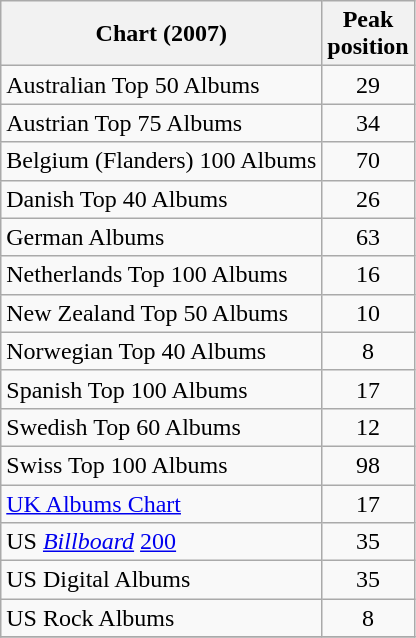<table class="wikitable sortable" border="1">
<tr>
<th scope="col">Chart (2007)</th>
<th scope="col">Peak<br>position</th>
</tr>
<tr>
<td>Australian Top 50 Albums</td>
<td style="text-align:center;">29</td>
</tr>
<tr>
<td>Austrian Top 75 Albums</td>
<td style="text-align:center;">34</td>
</tr>
<tr>
<td>Belgium (Flanders) 100 Albums</td>
<td style="text-align:center;">70</td>
</tr>
<tr>
<td>Danish Top 40 Albums</td>
<td style="text-align:center;">26</td>
</tr>
<tr>
<td>German Albums</td>
<td style="text-align:center;">63</td>
</tr>
<tr>
<td>Netherlands Top 100 Albums</td>
<td style="text-align:center;">16</td>
</tr>
<tr>
<td>New Zealand Top 50 Albums</td>
<td style="text-align:center;">10</td>
</tr>
<tr>
<td>Norwegian Top 40 Albums</td>
<td style="text-align:center;">8</td>
</tr>
<tr>
<td>Spanish Top 100 Albums</td>
<td style="text-align:center;">17</td>
</tr>
<tr>
<td>Swedish Top 60 Albums</td>
<td style="text-align:center;">12</td>
</tr>
<tr>
<td>Swiss Top 100 Albums</td>
<td style="text-align:center;">98</td>
</tr>
<tr>
<td><a href='#'>UK Albums Chart</a></td>
<td style="text-align:center;">17</td>
</tr>
<tr>
<td>US <em><a href='#'>Billboard</a></em> <a href='#'>200</a></td>
<td style="text-align:center;">35</td>
</tr>
<tr>
<td>US Digital Albums</td>
<td style="text-align:center;">35</td>
</tr>
<tr>
<td>US Rock Albums</td>
<td style="text-align:center;">8</td>
</tr>
<tr>
</tr>
</table>
